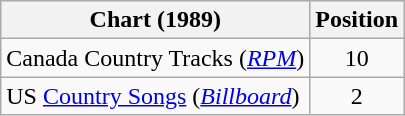<table class="wikitable sortable">
<tr>
<th scope="col">Chart (1989)</th>
<th scope="col">Position</th>
</tr>
<tr>
<td>Canada Country Tracks (<em><a href='#'>RPM</a></em>)</td>
<td align="center">10</td>
</tr>
<tr>
<td>US <a href='#'>Country Songs</a> (<em><a href='#'>Billboard</a></em>)</td>
<td align="center">2</td>
</tr>
</table>
